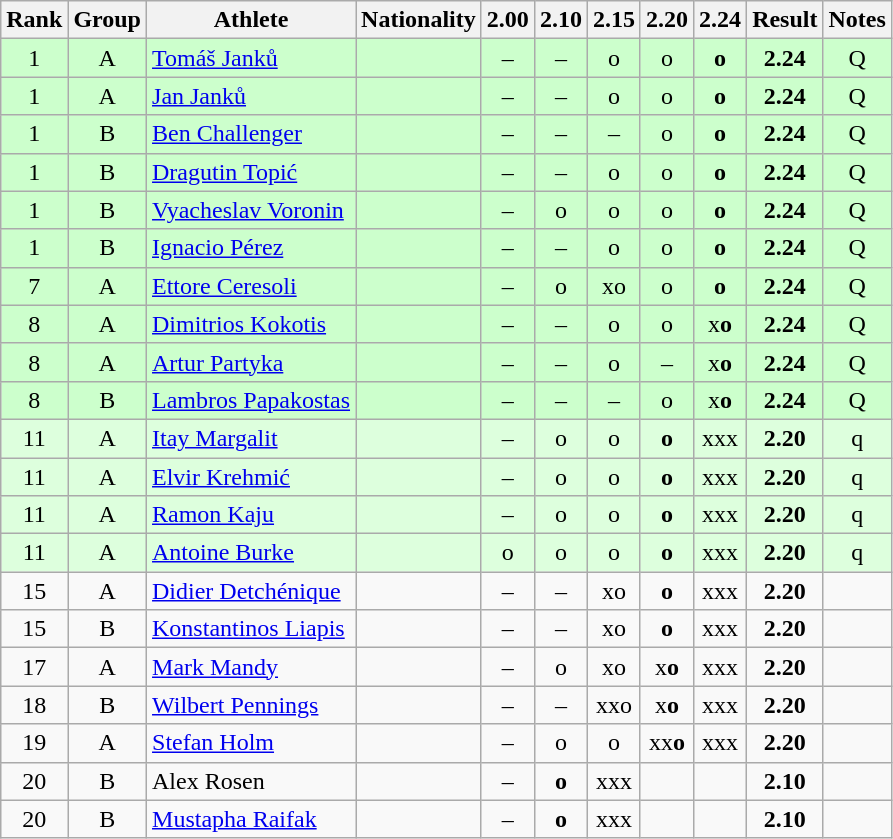<table class="wikitable sortable" style="text-align:center">
<tr>
<th>Rank</th>
<th>Group</th>
<th>Athlete</th>
<th>Nationality</th>
<th>2.00</th>
<th>2.10</th>
<th>2.15</th>
<th>2.20</th>
<th>2.24</th>
<th>Result</th>
<th>Notes</th>
</tr>
<tr bgcolor=ccffcc>
<td>1</td>
<td>A</td>
<td align="left"><a href='#'>Tomáš Janků</a></td>
<td align=left></td>
<td>–</td>
<td>–</td>
<td>o</td>
<td>o</td>
<td><strong>o</strong></td>
<td><strong>2.24</strong></td>
<td>Q</td>
</tr>
<tr bgcolor=ccffcc>
<td>1</td>
<td>A</td>
<td align="left"><a href='#'>Jan Janků</a></td>
<td align=left></td>
<td>–</td>
<td>–</td>
<td>o</td>
<td>o</td>
<td><strong>o</strong></td>
<td><strong>2.24</strong></td>
<td>Q</td>
</tr>
<tr bgcolor=ccffcc>
<td>1</td>
<td>B</td>
<td align="left"><a href='#'>Ben Challenger</a></td>
<td align=left></td>
<td>–</td>
<td>–</td>
<td>–</td>
<td>o</td>
<td><strong>o</strong></td>
<td><strong>2.24</strong></td>
<td>Q</td>
</tr>
<tr bgcolor=ccffcc>
<td>1</td>
<td>B</td>
<td align="left"><a href='#'>Dragutin Topić</a></td>
<td align=left></td>
<td>–</td>
<td>–</td>
<td>o</td>
<td>o</td>
<td><strong>o</strong></td>
<td><strong>2.24</strong></td>
<td>Q</td>
</tr>
<tr bgcolor=ccffcc>
<td>1</td>
<td>B</td>
<td align="left"><a href='#'>Vyacheslav Voronin</a></td>
<td align=left></td>
<td>–</td>
<td>o</td>
<td>o</td>
<td>o</td>
<td><strong>o</strong></td>
<td><strong>2.24</strong></td>
<td>Q</td>
</tr>
<tr bgcolor=ccffcc>
<td>1</td>
<td>B</td>
<td align="left"><a href='#'>Ignacio Pérez</a></td>
<td align=left></td>
<td>–</td>
<td>–</td>
<td>o</td>
<td>o</td>
<td><strong>o</strong></td>
<td><strong>2.24</strong></td>
<td>Q</td>
</tr>
<tr bgcolor=ccffcc>
<td>7</td>
<td>A</td>
<td align="left"><a href='#'>Ettore Ceresoli</a></td>
<td align=left></td>
<td>–</td>
<td>o</td>
<td>xo</td>
<td>o</td>
<td><strong>o</strong></td>
<td><strong>2.24</strong></td>
<td>Q</td>
</tr>
<tr bgcolor=ccffcc>
<td>8</td>
<td>A</td>
<td align="left"><a href='#'>Dimitrios Kokotis</a></td>
<td align=left></td>
<td>–</td>
<td>–</td>
<td>o</td>
<td>o</td>
<td>x<strong>o</strong></td>
<td><strong>2.24</strong></td>
<td>Q</td>
</tr>
<tr bgcolor=ccffcc>
<td>8</td>
<td>A</td>
<td align="left"><a href='#'>Artur Partyka</a></td>
<td align=left></td>
<td>–</td>
<td>–</td>
<td>o</td>
<td>–</td>
<td>x<strong>o</strong></td>
<td><strong>2.24</strong></td>
<td>Q</td>
</tr>
<tr bgcolor=ccffcc>
<td>8</td>
<td>B</td>
<td align="left"><a href='#'>Lambros Papakostas</a></td>
<td align=left></td>
<td>–</td>
<td>–</td>
<td>–</td>
<td>o</td>
<td>x<strong>o</strong></td>
<td><strong>2.24</strong></td>
<td>Q</td>
</tr>
<tr bgcolor=ddffdd>
<td>11</td>
<td>A</td>
<td align="left"><a href='#'>Itay Margalit</a></td>
<td align=left></td>
<td>–</td>
<td>o</td>
<td>o</td>
<td><strong>o</strong></td>
<td>xxx</td>
<td><strong>2.20</strong></td>
<td>q</td>
</tr>
<tr bgcolor=ddffdd>
<td>11</td>
<td>A</td>
<td align="left"><a href='#'>Elvir Krehmić</a></td>
<td align=left></td>
<td>–</td>
<td>o</td>
<td>o</td>
<td><strong>o</strong></td>
<td>xxx</td>
<td><strong>2.20</strong></td>
<td>q</td>
</tr>
<tr bgcolor=ddffdd>
<td>11</td>
<td>A</td>
<td align="left"><a href='#'>Ramon Kaju</a></td>
<td align=left></td>
<td>–</td>
<td>o</td>
<td>o</td>
<td><strong>o</strong></td>
<td>xxx</td>
<td><strong>2.20</strong></td>
<td>q</td>
</tr>
<tr bgcolor=ddffdd>
<td>11</td>
<td>A</td>
<td align="left"><a href='#'>Antoine Burke</a></td>
<td align=left></td>
<td>o</td>
<td>o</td>
<td>o</td>
<td><strong>o</strong></td>
<td>xxx</td>
<td><strong>2.20</strong></td>
<td>q</td>
</tr>
<tr>
<td>15</td>
<td>A</td>
<td align="left"><a href='#'>Didier Detchénique</a></td>
<td align=left></td>
<td>–</td>
<td>–</td>
<td>xo</td>
<td><strong>o</strong></td>
<td>xxx</td>
<td><strong>2.20</strong></td>
<td></td>
</tr>
<tr>
<td>15</td>
<td>B</td>
<td align="left"><a href='#'>Konstantinos Liapis</a></td>
<td align=left></td>
<td>–</td>
<td>–</td>
<td>xo</td>
<td><strong>o</strong></td>
<td>xxx</td>
<td><strong>2.20</strong></td>
<td></td>
</tr>
<tr>
<td>17</td>
<td>A</td>
<td align="left"><a href='#'>Mark Mandy</a></td>
<td align=left></td>
<td>–</td>
<td>o</td>
<td>xo</td>
<td>x<strong>o</strong></td>
<td>xxx</td>
<td><strong>2.20</strong></td>
<td></td>
</tr>
<tr>
<td>18</td>
<td>B</td>
<td align="left"><a href='#'>Wilbert Pennings</a></td>
<td align=left></td>
<td>–</td>
<td>–</td>
<td>xxo</td>
<td>x<strong>o</strong></td>
<td>xxx</td>
<td><strong>2.20</strong></td>
<td></td>
</tr>
<tr>
<td>19</td>
<td>A</td>
<td align="left"><a href='#'>Stefan Holm</a></td>
<td align=left></td>
<td>–</td>
<td>o</td>
<td>o</td>
<td>xx<strong>o</strong></td>
<td>xxx</td>
<td><strong>2.20</strong></td>
<td></td>
</tr>
<tr>
<td>20</td>
<td>B</td>
<td align="left">Alex Rosen</td>
<td align="left"></td>
<td>–</td>
<td><strong>o</strong></td>
<td>xxx</td>
<td></td>
<td></td>
<td><strong>2.10</strong></td>
<td></td>
</tr>
<tr>
<td>20</td>
<td>B</td>
<td align="left"><a href='#'>Mustapha Raifak</a></td>
<td align=left></td>
<td>–</td>
<td><strong>o</strong></td>
<td>xxx</td>
<td></td>
<td></td>
<td><strong>2.10</strong></td>
<td></td>
</tr>
</table>
